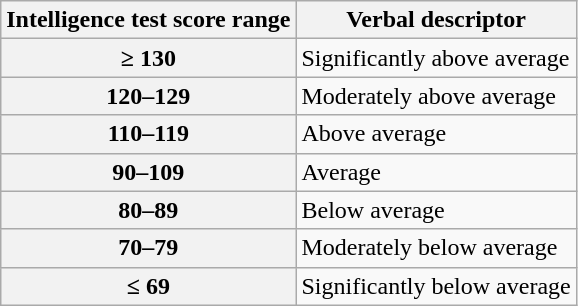<table class="wikitable">
<tr>
<th>Intelligence test score range</th>
<th>Verbal descriptor</th>
</tr>
<tr>
<th>≥ 130</th>
<td>Significantly above average</td>
</tr>
<tr>
<th>120–129</th>
<td>Moderately above average</td>
</tr>
<tr>
<th>110–119</th>
<td>Above average</td>
</tr>
<tr>
<th>90–109</th>
<td>Average</td>
</tr>
<tr>
<th>80–89</th>
<td>Below average</td>
</tr>
<tr>
<th>70–79</th>
<td>Moderately below average</td>
</tr>
<tr>
<th>≤ 69</th>
<td>Significantly below average</td>
</tr>
</table>
